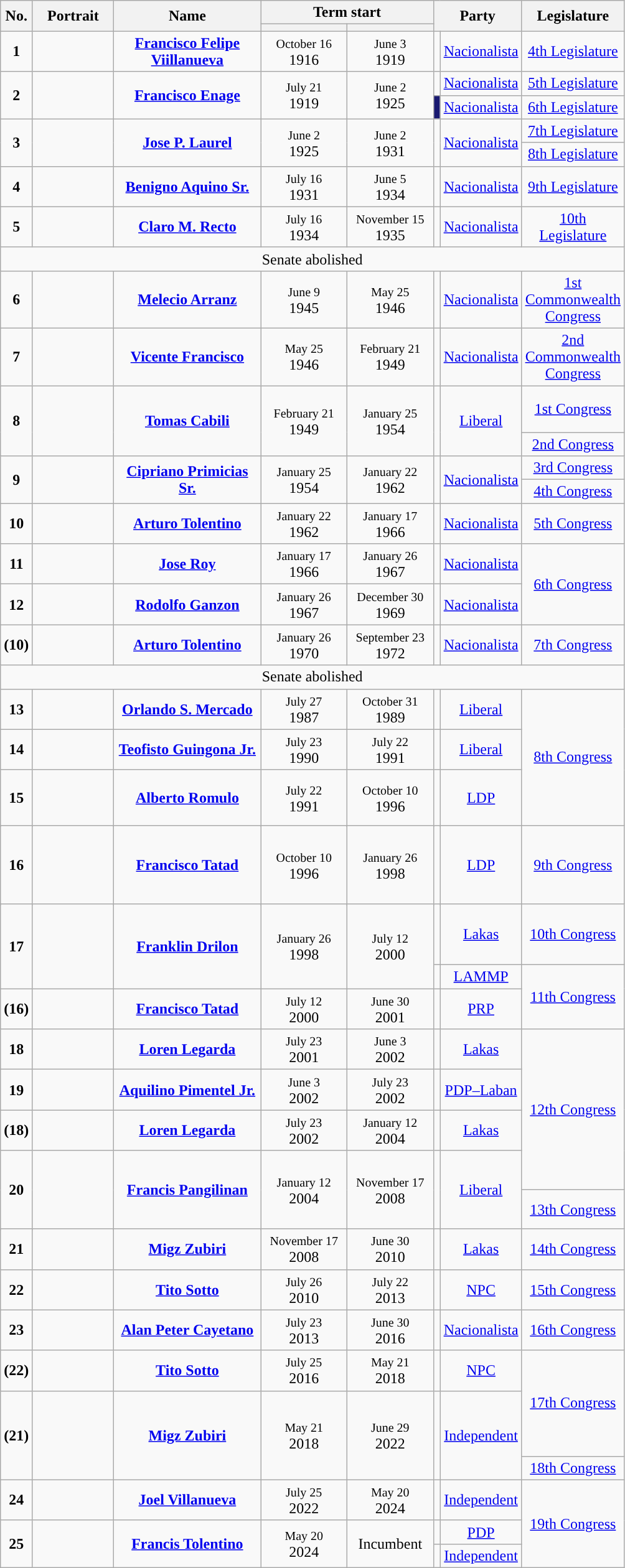<table class="wikitable" style="text-align:center; border:1px #AAAAFF solid">
<tr>
<th rowspan="2">No.</th>
<th rowspan="2" width="80" align="center">Portrait</th>
<th rowspan="2" width="150">Name<br></th>
<th colspan="2" width="0" align="center">Term start</th>
<th colspan="2" rowspan="2" width="0" align="center">Party</th>
<th rowspan="2" width="100">Legislature</th>
</tr>
<tr>
<th width="85"></th>
<th width="85"></th>
</tr>
<tr>
<td><strong>1</strong></td>
<td></td>
<td><strong><a href='#'>Francisco Felipe Viillanueva</a></strong><br></td>
<td><small>October 16</small><br>1916</td>
<td><small>June 3</small><br>1919</td>
<td></td>
<td><a href='#'>Nacionalista</a></td>
<td><a href='#'>4th Legislature</a></td>
</tr>
<tr>
<td rowspan="2"><strong>2</strong></td>
<td rowspan="2"></td>
<td rowspan="2"><strong><a href='#'>Francisco Enage</a></strong><br></td>
<td rowspan="2"><small>July 21</small><br>1919</td>
<td rowspan="2"><small>June 2</small><br>1925</td>
<td></td>
<td><a href='#'>Nacionalista</a><br></td>
<td><a href='#'>5th Legislature</a></td>
</tr>
<tr>
<td style="background-color:#191970"></td>
<td><a href='#'>Nacionalista</a><br></td>
<td><a href='#'>6th Legislature</a></td>
</tr>
<tr>
<td rowspan="2"><strong>3</strong></td>
<td rowspan="2"></td>
<td rowspan="2"><strong><a href='#'>Jose P. Laurel</a></strong><br></td>
<td rowspan="2"><small>June 2</small><br>1925</td>
<td rowspan="2"><small>June 2</small><br>1931</td>
<td rowspan="2"></td>
<td rowspan="2"><a href='#'>Nacionalista</a></td>
<td><a href='#'>7th Legislature</a></td>
</tr>
<tr>
<td><a href='#'>8th Legislature</a></td>
</tr>
<tr>
<td><strong>4</strong></td>
<td></td>
<td><strong><a href='#'>Benigno Aquino Sr.</a></strong><br></td>
<td><small>July 16</small><br>1931</td>
<td><small>June 5</small><br>1934</td>
<td></td>
<td><a href='#'>Nacionalista</a></td>
<td><a href='#'>9th Legislature</a></td>
</tr>
<tr>
<td><strong>5</strong></td>
<td></td>
<td><strong><a href='#'>Claro M. Recto</a></strong><br></td>
<td><small>July 16</small><br>1934</td>
<td><small>November 15</small><br>1935</td>
<td style="background:"></td>
<td><a href='#'>Nacionalista</a><br></td>
<td><a href='#'>10th Legislature</a></td>
</tr>
<tr>
<td colspan="8">Senate abolished<br></td>
</tr>
<tr>
<td><strong>6</strong></td>
<td></td>
<td><strong><a href='#'>Melecio Arranz</a></strong><br></td>
<td><small>June 9</small><br>1945</td>
<td><small>May 25</small><br>1946</td>
<td></td>
<td><a href='#'>Nacionalista</a></td>
<td><a href='#'>1st Commonwealth Congress</a></td>
</tr>
<tr>
<td rowspan="2"><strong>7</strong></td>
<td rowspan="2"></td>
<td rowspan="2"><strong><a href='#'>Vicente Francisco</a></strong><br></td>
<td rowspan="2"><small>May 25</small><br>1946</td>
<td rowspan="2"><small>February 21</small><br>1949</td>
<td rowspan="2"></td>
<td rowspan="2"><a href='#'>Nacionalista</a></td>
<td><a href='#'>2nd Commonwealth Congress</a></td>
</tr>
<tr>
<td rowspan="2"><a href='#'>1st Congress</a></td>
</tr>
<tr style="height:50px;">
<td rowspan="2"><strong>8</strong></td>
<td rowspan="2"></td>
<td rowspan="2"><strong><a href='#'>Tomas Cabili</a></strong><br></td>
<td rowspan="2"><small>February 21</small><br>1949</td>
<td rowspan="2"><small>January 25</small><br>1954</td>
<td rowspan="2"></td>
<td rowspan="2"><a href='#'>Liberal</a></td>
</tr>
<tr>
<td><a href='#'>2nd Congress</a></td>
</tr>
<tr>
<td rowspan="2"><strong>9</strong></td>
<td rowspan="2"></td>
<td rowspan="2"><strong><a href='#'>Cipriano Primicias Sr.</a></strong><br></td>
<td rowspan="2"><small>January 25</small><br>1954</td>
<td rowspan="2"><small>January 22</small><br>1962</td>
<td rowspan="2"></td>
<td rowspan="2"><a href='#'>Nacionalista</a></td>
<td><a href='#'>3rd Congress</a></td>
</tr>
<tr>
<td><a href='#'>4th Congress</a></td>
</tr>
<tr>
<td><strong>10</strong></td>
<td></td>
<td><strong><a href='#'>Arturo Tolentino</a></strong><br></td>
<td><small>January 22</small><br>1962</td>
<td><small>January 17</small><br>1966</td>
<td></td>
<td><a href='#'>Nacionalista</a></td>
<td><a href='#'>5th Congress</a></td>
</tr>
<tr>
<td><strong>11</strong></td>
<td></td>
<td><strong><a href='#'>Jose Roy</a></strong><br></td>
<td><small>January 17</small><br>1966</td>
<td><small>January 26</small><br>1967</td>
<td></td>
<td><a href='#'>Nacionalista</a></td>
<td rowspan="2"><a href='#'>6th Congress</a></td>
</tr>
<tr>
<td><strong>12</strong></td>
<td></td>
<td><strong><a href='#'>Rodolfo Ganzon</a></strong><br></td>
<td><small>January 26</small><br>1967</td>
<td><small>December 30</small><br>1969</td>
<td></td>
<td><a href='#'>Nacionalista</a></td>
</tr>
<tr>
<td><strong>(10)</strong></td>
<td></td>
<td><strong><a href='#'>Arturo Tolentino</a></strong><br></td>
<td><small>January 26</small><br>1970</td>
<td><small>September 23</small><br>1972</td>
<td></td>
<td><a href='#'>Nacionalista</a></td>
<td><a href='#'>7th Congress</a></td>
</tr>
<tr>
<td colspan="8">Senate abolished<br></td>
</tr>
<tr>
<td><strong>13</strong></td>
<td></td>
<td><strong><a href='#'>Orlando S. Mercado</a></strong><br></td>
<td><small>July 27</small><br>1987</td>
<td><small>October 31</small><br>1989</td>
<td></td>
<td><a href='#'>Liberal</a></td>
<td rowspan="3"><a href='#'>8th Congress</a></td>
</tr>
<tr>
<td><strong>14</strong></td>
<td></td>
<td><strong><a href='#'>Teofisto Guingona Jr.</a></strong><br></td>
<td><small>July 23</small><br>1990</td>
<td><small>July 22</small><br>1991</td>
<td></td>
<td><a href='#'>Liberal</a></td>
</tr>
<tr style="height:60px;">
<td rowspan="2"><strong>15</strong></td>
<td rowspan="2"></td>
<td rowspan="2"><strong><a href='#'>Alberto Romulo</a></strong><br></td>
<td rowspan="2"><small>July 22</small><br>1991</td>
<td rowspan="2"><small>October 10</small><br>1996</td>
<td rowspan="2"></td>
<td rowspan="2"><a href='#'>LDP</a></td>
</tr>
<tr>
<td rowspan="2"><a href='#'>9th Congress</a></td>
</tr>
<tr style="height:84px;">
<td rowspan="2"><strong>16</strong></td>
<td rowspan="2"></td>
<td rowspan="2"><strong><a href='#'>Francisco Tatad</a></strong><br></td>
<td rowspan="2"><small>October 10</small><br>1996</td>
<td rowspan="2"><small>January 26</small><br>1998</td>
<td rowspan="2"></td>
<td rowspan="2"><a href='#'>LDP</a></td>
</tr>
<tr>
<td rowspan="2"><a href='#'>10th Congress</a></td>
</tr>
<tr style="height:65px;">
<td rowspan="2"><strong>17</strong></td>
<td rowspan="2"></td>
<td rowspan="2"><strong><a href='#'>Franklin Drilon</a></strong><br></td>
<td rowspan="2"><small>January 26</small><br>1998</td>
<td rowspan="2"><small>July 12</small><br>2000</td>
<td></td>
<td><a href='#'>Lakas</a></td>
</tr>
<tr>
<td></td>
<td><a href='#'>LAMMP</a></td>
<td rowspan="2"><a href='#'>11th Congress</a></td>
</tr>
<tr>
<td><strong>(16)</strong></td>
<td></td>
<td><strong><a href='#'>Francisco Tatad</a></strong><br></td>
<td><small>July 12</small><br>2000</td>
<td><small>June 30</small><br>2001</td>
<td></td>
<td><a href='#'>PRP</a></td>
</tr>
<tr>
<td><strong>18</strong></td>
<td></td>
<td><strong><a href='#'>Loren Legarda</a></strong><br></td>
<td><small>July 23</small><br>2001</td>
<td><small>June 3</small><br>2002</td>
<td></td>
<td><a href='#'>Lakas</a></td>
<td rowspan="4"><a href='#'>12th Congress</a></td>
</tr>
<tr>
<td><strong>19</strong></td>
<td></td>
<td><strong><a href='#'>Aquilino Pimentel Jr.</a></strong><br></td>
<td><small>June 3</small><br>2002</td>
<td><small>July 23</small><br>2002</td>
<td></td>
<td><a href='#'>PDP–Laban</a></td>
</tr>
<tr>
<td><strong>(18)</strong></td>
<td></td>
<td><strong><a href='#'>Loren Legarda</a></strong><br></td>
<td><small>July 23</small><br>2002</td>
<td><small>January 12</small><br>2004</td>
<td></td>
<td><a href='#'>Lakas</a></td>
</tr>
<tr style="height:42px;">
<td rowspan="3"><strong>20</strong></td>
<td rowspan="3"></td>
<td rowspan="3"><strong><a href='#'>Francis Pangilinan</a></strong><br></td>
<td rowspan="3"><small>January 12</small><br>2004</td>
<td rowspan="3"><small>November 17</small><br>2008</td>
<td rowspan="3"></td>
<td rowspan="3"><a href='#'>Liberal</a></td>
</tr>
<tr style="height:42px;">
<td><a href='#'>13th Congress</a></td>
</tr>
<tr>
<td rowspan="2"><a href='#'>14th Congress</a></td>
</tr>
<tr>
<td><strong>21</strong></td>
<td></td>
<td><strong><a href='#'>Migz Zubiri</a></strong><br></td>
<td><small>November 17</small><br>2008</td>
<td><small>June 30</small><br>2010</td>
<td></td>
<td><a href='#'>Lakas</a></td>
</tr>
<tr>
<td><strong>22</strong></td>
<td></td>
<td><strong><a href='#'>Tito Sotto</a></strong><br></td>
<td><small>July 26</small><br>2010</td>
<td><small>July 22</small><br>2013</td>
<td></td>
<td><a href='#'>NPC</a></td>
<td><a href='#'>15th Congress</a></td>
</tr>
<tr>
<td><strong>23</strong></td>
<td></td>
<td><strong><a href='#'>Alan Peter Cayetano</a></strong><br></td>
<td><small>July 23</small><br>2013</td>
<td><small>June 30</small><br>2016</td>
<td></td>
<td><a href='#'>Nacionalista</a></td>
<td><a href='#'>16th Congress</a></td>
</tr>
<tr>
<td><strong>(22)</strong></td>
<td></td>
<td><strong><a href='#'>Tito Sotto</a></strong><br></td>
<td><small>July 25</small><br>2016</td>
<td><small>May 21</small><br>2018</td>
<td></td>
<td><a href='#'>NPC</a></td>
<td rowspan="2"><a href='#'>17th Congress</a></td>
</tr>
<tr style="height:70px;">
<td rowspan="2"><strong>(21)</strong></td>
<td rowspan="2"></td>
<td rowspan="2"><strong><a href='#'>Migz Zubiri</a></strong><br></td>
<td rowspan="2"><small>May 21</small><br>2018</td>
<td rowspan="2"><small>June 29</small><br>2022</td>
<td rowspan="2"></td>
<td rowspan="2"><a href='#'>Independent</a></td>
</tr>
<tr>
<td><a href='#'>18th Congress</a></td>
</tr>
<tr>
<td><strong>24</strong></td>
<td></td>
<td><strong><a href='#'>Joel Villanueva</a></strong><br></td>
<td><small>July 25</small><br>2022</td>
<td><small>May 20</small><br>2024</td>
<td></td>
<td><a href='#'>Independent</a></td>
<td rowspan="3"><a href='#'>19th Congress</a></td>
</tr>
<tr>
<td rowspan="2"><strong>25</strong></td>
<td rowspan="2"></td>
<td rowspan="2"><strong><a href='#'>Francis Tolentino</a></strong><br></td>
<td rowspan="2"><small>May 20</small><br>2024</td>
<td rowspan="2">Incumbent</td>
<td></td>
<td><a href='#'>PDP</a></td>
</tr>
<tr>
<td></td>
<td><a href='#'>Independent</a></td>
</tr>
</table>
